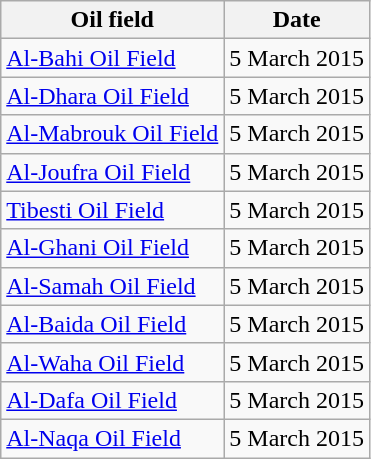<table class="wikitable">
<tr>
<th>Oil field</th>
<th>Date</th>
</tr>
<tr>
<td><a href='#'>Al-Bahi Oil Field</a></td>
<td>5 March 2015</td>
</tr>
<tr>
<td><a href='#'>Al-Dhara Oil Field</a></td>
<td>5 March 2015</td>
</tr>
<tr>
<td><a href='#'>Al-Mabrouk Oil Field</a></td>
<td>5 March 2015</td>
</tr>
<tr>
<td><a href='#'>Al-Joufra Oil Field</a></td>
<td>5 March 2015</td>
</tr>
<tr>
<td><a href='#'>Tibesti Oil Field</a></td>
<td>5 March 2015</td>
</tr>
<tr>
<td><a href='#'>Al-Ghani Oil Field</a></td>
<td>5 March 2015</td>
</tr>
<tr>
<td><a href='#'>Al-Samah Oil Field</a></td>
<td>5 March 2015</td>
</tr>
<tr>
<td><a href='#'>Al-Baida Oil Field</a></td>
<td>5 March 2015</td>
</tr>
<tr>
<td><a href='#'>Al-Waha Oil Field</a></td>
<td>5 March 2015</td>
</tr>
<tr>
<td><a href='#'>Al-Dafa Oil Field</a></td>
<td>5 March 2015</td>
</tr>
<tr>
<td><a href='#'>Al-Naqa Oil Field</a></td>
<td>5 March 2015</td>
</tr>
</table>
